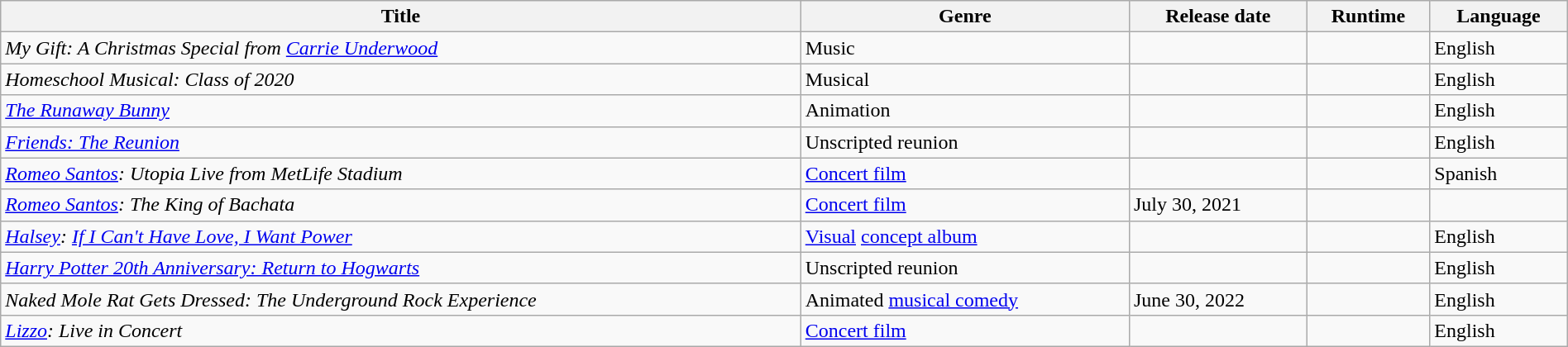<table class="wikitable sortable" style="width:100%;">
<tr>
<th>Title</th>
<th>Genre</th>
<th>Release date</th>
<th>Runtime</th>
<th>Language</th>
</tr>
<tr>
<td><em>My Gift: A Christmas Special from <a href='#'>Carrie Underwood</a></em></td>
<td>Music</td>
<td></td>
<td></td>
<td>English</td>
</tr>
<tr>
<td><em>Homeschool Musical: Class of 2020</em></td>
<td>Musical</td>
<td></td>
<td></td>
<td>English</td>
</tr>
<tr>
<td><em><a href='#'>The Runaway Bunny</a></em></td>
<td>Animation</td>
<td></td>
<td></td>
<td>English</td>
</tr>
<tr>
<td><em><a href='#'>Friends: The Reunion</a></em></td>
<td>Unscripted reunion</td>
<td></td>
<td></td>
<td>English</td>
</tr>
<tr>
<td><em><a href='#'>Romeo Santos</a>: Utopia Live from MetLife Stadium</em></td>
<td><a href='#'>Concert film</a></td>
<td></td>
<td></td>
<td>Spanish</td>
</tr>
<tr>
<td><em><a href='#'>Romeo Santos</a>: The King of Bachata</em></td>
<td><a href='#'>Concert film</a></td>
<td>July 30, 2021</td>
<td></td>
<td></td>
</tr>
<tr>
<td><em><a href='#'>Halsey</a>: <a href='#'>If I Can't Have Love, I Want Power</a></em></td>
<td><a href='#'>Visual</a> <a href='#'>concept album</a></td>
<td></td>
<td></td>
<td>English</td>
</tr>
<tr>
<td><em><a href='#'>Harry Potter 20th Anniversary: Return to Hogwarts</a></em></td>
<td>Unscripted reunion</td>
<td></td>
<td></td>
<td>English</td>
</tr>
<tr>
<td><em>Naked Mole Rat Gets Dressed: The Underground Rock Experience</em></td>
<td>Animated <a href='#'>musical comedy</a></td>
<td>June 30, 2022</td>
<td></td>
<td>English</td>
</tr>
<tr>
<td><em><a href='#'>Lizzo</a>: Live in Concert</em></td>
<td><a href='#'>Concert film</a></td>
<td></td>
<td></td>
<td>English</td>
</tr>
</table>
